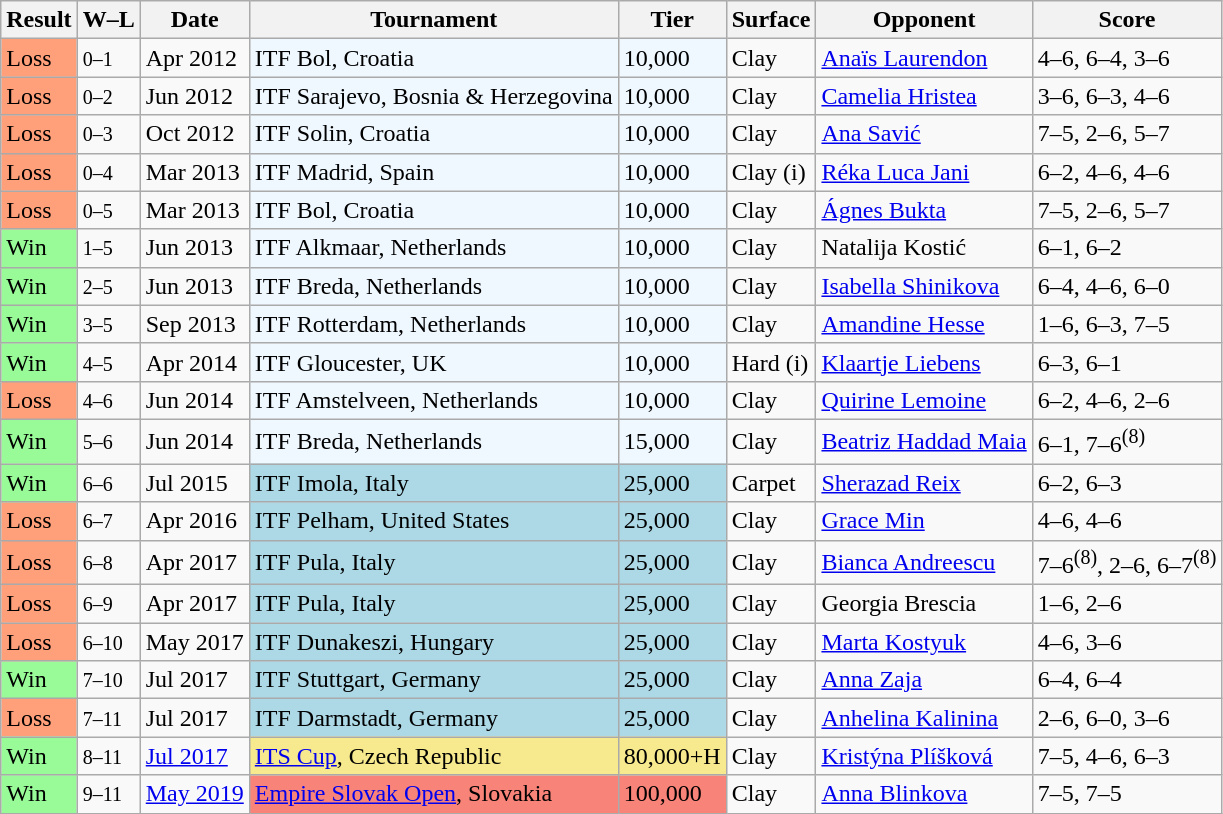<table class="sortable wikitable">
<tr>
<th>Result</th>
<th class="unsortable">W–L</th>
<th>Date</th>
<th>Tournament</th>
<th>Tier</th>
<th>Surface</th>
<th>Opponent</th>
<th class="unsortable">Score</th>
</tr>
<tr>
<td style="background:#ffa07a;">Loss</td>
<td><small>0–1</small></td>
<td>Apr 2012</td>
<td style="background:#f0f8ff;">ITF Bol, Croatia</td>
<td style="background:#f0f8ff;">10,000</td>
<td>Clay</td>
<td> <a href='#'>Anaïs Laurendon</a></td>
<td>4–6, 6–4, 3–6</td>
</tr>
<tr>
<td style="background:#ffa07a;">Loss</td>
<td><small>0–2</small></td>
<td>Jun 2012</td>
<td style="background:#f0f8ff;">ITF Sarajevo, Bosnia & Herzegovina</td>
<td style="background:#f0f8ff;">10,000</td>
<td>Clay</td>
<td> <a href='#'>Camelia Hristea</a></td>
<td>3–6, 6–3, 4–6</td>
</tr>
<tr>
<td style="background:#ffa07a;">Loss</td>
<td><small>0–3</small></td>
<td>Oct 2012</td>
<td style="background:#f0f8ff;">ITF Solin, Croatia</td>
<td style="background:#f0f8ff;">10,000</td>
<td>Clay</td>
<td> <a href='#'>Ana Savić</a></td>
<td>7–5, 2–6, 5–7</td>
</tr>
<tr>
<td style="background:#ffa07a;">Loss</td>
<td><small>0–4</small></td>
<td>Mar 2013</td>
<td style="background:#f0f8ff;">ITF Madrid, Spain</td>
<td style="background:#f0f8ff;">10,000</td>
<td>Clay (i)</td>
<td> <a href='#'>Réka Luca Jani</a></td>
<td>6–2, 4–6, 4–6</td>
</tr>
<tr>
<td style="background:#ffa07a;">Loss</td>
<td><small>0–5</small></td>
<td>Mar 2013</td>
<td style="background:#f0f8ff;">ITF Bol, Croatia</td>
<td style="background:#f0f8ff;">10,000</td>
<td>Clay</td>
<td> <a href='#'>Ágnes Bukta</a></td>
<td>7–5, 2–6, 5–7</td>
</tr>
<tr>
<td style="background:#98fb98;">Win</td>
<td><small>1–5</small></td>
<td>Jun 2013</td>
<td style="background:#f0f8ff;">ITF Alkmaar, Netherlands</td>
<td style="background:#f0f8ff;">10,000</td>
<td>Clay</td>
<td> Natalija Kostić</td>
<td>6–1, 6–2</td>
</tr>
<tr>
<td style="background:#98fb98;">Win</td>
<td><small>2–5</small></td>
<td>Jun 2013</td>
<td style="background:#f0f8ff;">ITF Breda, Netherlands</td>
<td style="background:#f0f8ff;">10,000</td>
<td>Clay</td>
<td> <a href='#'>Isabella Shinikova</a></td>
<td>6–4, 4–6, 6–0</td>
</tr>
<tr>
<td style="background:#98fb98;">Win</td>
<td><small>3–5</small></td>
<td>Sep 2013</td>
<td style="background:#f0f8ff;">ITF Rotterdam, Netherlands</td>
<td style="background:#f0f8ff;">10,000</td>
<td>Clay</td>
<td> <a href='#'>Amandine Hesse</a></td>
<td>1–6, 6–3, 7–5</td>
</tr>
<tr>
<td style="background:#98fb98;">Win</td>
<td><small>4–5</small></td>
<td>Apr 2014</td>
<td style="background:#f0f8ff;">ITF Gloucester, UK</td>
<td style="background:#f0f8ff;">10,000</td>
<td>Hard (i)</td>
<td> <a href='#'>Klaartje Liebens</a></td>
<td>6–3, 6–1</td>
</tr>
<tr>
<td style="background:#ffa07a;">Loss</td>
<td><small>4–6</small></td>
<td>Jun 2014</td>
<td style="background:#f0f8ff;">ITF Amstelveen, Netherlands</td>
<td style="background:#f0f8ff;">10,000</td>
<td>Clay</td>
<td> <a href='#'>Quirine Lemoine</a></td>
<td>6–2, 4–6, 2–6</td>
</tr>
<tr>
<td style="background:#98fb98;">Win</td>
<td><small>5–6</small></td>
<td>Jun 2014</td>
<td style="background:#f0f8ff;">ITF Breda, Netherlands</td>
<td style="background:#f0f8ff;">15,000</td>
<td>Clay</td>
<td> <a href='#'>Beatriz Haddad Maia</a></td>
<td>6–1, 7–6<sup>(8)</sup></td>
</tr>
<tr>
<td style="background:#98fb98;">Win</td>
<td><small>6–6</small></td>
<td>Jul 2015</td>
<td style="background:lightblue;">ITF Imola, Italy</td>
<td style="background:lightblue;">25,000</td>
<td>Carpet</td>
<td> <a href='#'>Sherazad Reix</a></td>
<td>6–2, 6–3</td>
</tr>
<tr>
<td style="background:#ffa07a;">Loss</td>
<td><small>6–7</small></td>
<td>Apr 2016</td>
<td style="background:lightblue;">ITF Pelham, United States</td>
<td style="background:lightblue;">25,000</td>
<td>Clay</td>
<td> <a href='#'>Grace Min</a></td>
<td>4–6, 4–6</td>
</tr>
<tr>
<td style="background:#ffa07a;">Loss</td>
<td><small>6–8</small></td>
<td>Apr 2017</td>
<td style="background:lightblue;">ITF Pula, Italy</td>
<td style="background:lightblue;">25,000</td>
<td>Clay</td>
<td> <a href='#'>Bianca Andreescu</a></td>
<td>7–6<sup>(8)</sup>, 2–6, 6–7<sup>(8)</sup></td>
</tr>
<tr>
<td style="background:#ffa07a;">Loss</td>
<td><small>6–9</small></td>
<td>Apr 2017</td>
<td style="background:lightblue;">ITF Pula, Italy</td>
<td style="background:lightblue;">25,000</td>
<td>Clay</td>
<td> Georgia Brescia</td>
<td>1–6, 2–6</td>
</tr>
<tr>
<td style="background:#ffa07a;">Loss</td>
<td><small>6–10</small></td>
<td>May 2017</td>
<td style="background:lightblue;">ITF Dunakeszi, Hungary</td>
<td style="background:lightblue;">25,000</td>
<td>Clay</td>
<td> <a href='#'>Marta Kostyuk</a></td>
<td>4–6, 3–6</td>
</tr>
<tr>
<td style="background:#98fb98;">Win</td>
<td><small>7–10</small></td>
<td>Jul 2017</td>
<td style="background:lightblue;">ITF Stuttgart, Germany</td>
<td style="background:lightblue;">25,000</td>
<td>Clay</td>
<td> <a href='#'>Anna Zaja</a></td>
<td>6–4, 6–4</td>
</tr>
<tr>
<td style="background:#ffa07a;">Loss</td>
<td><small>7–11</small></td>
<td>Jul 2017</td>
<td style="background:lightblue;">ITF Darmstadt, Germany</td>
<td style="background:lightblue;">25,000</td>
<td>Clay</td>
<td> <a href='#'>Anhelina Kalinina</a></td>
<td>2–6, 6–0, 3–6</td>
</tr>
<tr>
<td style="background:#98fb98;">Win</td>
<td><small>8–11</small></td>
<td><a href='#'>Jul 2017</a></td>
<td style="background:#f7e98e;"><a href='#'>ITS Cup</a>, Czech Republic</td>
<td style="background:#f7e98e;">80,000+H</td>
<td>Clay</td>
<td> <a href='#'>Kristýna Plíšková</a></td>
<td>7–5, 4–6, 6–3</td>
</tr>
<tr>
<td style="background:#98fb98;">Win</td>
<td><small>9–11</small></td>
<td><a href='#'>May 2019</a></td>
<td style="background:#f88379;"><a href='#'>Empire Slovak Open</a>, Slovakia</td>
<td style="background:#f88379;">100,000</td>
<td>Clay</td>
<td> <a href='#'>Anna Blinkova</a></td>
<td>7–5, 7–5</td>
</tr>
</table>
